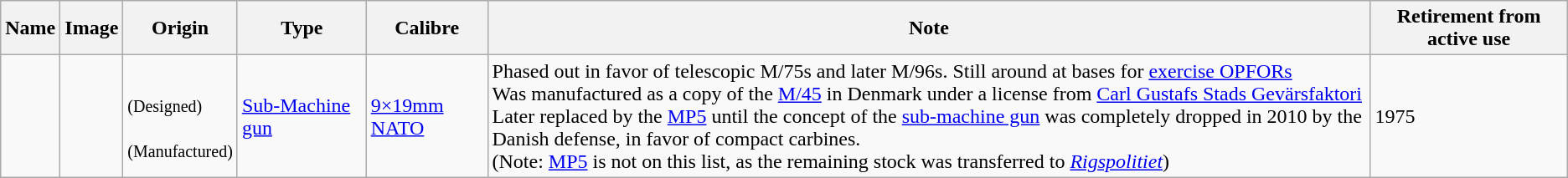<table class="wikitable">
<tr>
<th>Name</th>
<th>Image</th>
<th>Origin</th>
<th>Type</th>
<th>Calibre</th>
<th>Note</th>
<th>Retirement from active use</th>
</tr>
<tr>
<td></td>
<td></td>
<td><br><small>(Designed)</small><br><br><small>(Manufactured)</small></td>
<td><a href='#'>Sub-Machine gun</a></td>
<td><a href='#'>9×19mm NATO</a></td>
<td>Phased out in favor of telescopic M/75s and later M/96s. Still around at bases for <a href='#'>exercise OPFORs</a><br>Was manufactured as a copy of the <a href='#'>M/45</a> in Denmark under a license from <a href='#'>Carl Gustafs Stads Gevärsfaktori</a><br>Later replaced by the <a href='#'>MP5</a> until the concept of the <a href='#'>sub-machine gun</a> was completely dropped in 2010 by the Danish defense, in favor of compact carbines.<br>(Note: <a href='#'>MP5</a> is not on this list, as the remaining stock was transferred to <em><a href='#'>Rigspolitiet</a></em>)</td>
<td>1975</td>
</tr>
</table>
